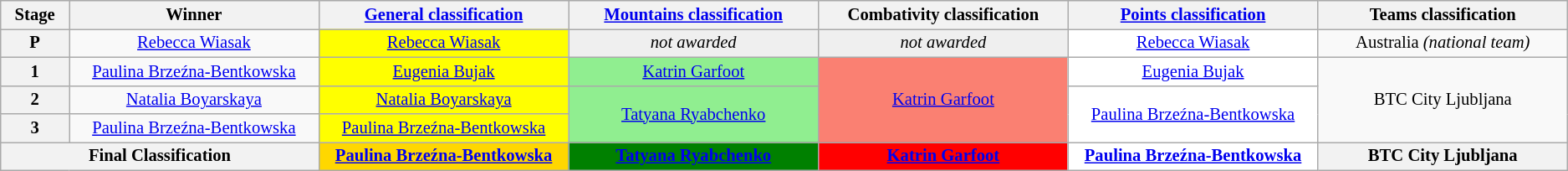<table class="wikitable" style="text-align: center; font-size:86%;">
<tr style="background-color: #efefef;">
<th width="1%">Stage</th>
<th width="7%">Winner</th>
<th width="7%"><a href='#'>General classification</a><br></th>
<th width="7%"><a href='#'>Mountains classification</a><br></th>
<th width="7%">Combativity classification<br></th>
<th width="7%"><a href='#'>Points classification</a><br></th>
<th width="7%">Teams classification</th>
</tr>
<tr>
<th>P</th>
<td><a href='#'>Rebecca Wiasak</a></td>
<td style="background:yellow;"><a href='#'>Rebecca Wiasak</a></td>
<td style="background:#EFEFEF;"><em>not awarded</em></td>
<td style="background:#EFEFEF;"><em>not awarded</em></td>
<td style="background:white;"><a href='#'>Rebecca Wiasak</a></td>
<td>Australia <em>(national team)</em></td>
</tr>
<tr>
<th>1</th>
<td><a href='#'>Paulina Brzeźna-Bentkowska</a></td>
<td style="background:yellow;"><a href='#'>Eugenia Bujak</a></td>
<td style="background:lightgreen;"><a href='#'>Katrin Garfoot</a></td>
<td style="background:salmon;" rowspan=3><a href='#'>Katrin Garfoot</a></td>
<td style="background:white;"><a href='#'>Eugenia Bujak</a></td>
<td rowspan=3>BTC City Ljubljana</td>
</tr>
<tr>
<th>2</th>
<td><a href='#'>Natalia Boyarskaya</a></td>
<td style="background:yellow;"><a href='#'>Natalia Boyarskaya</a></td>
<td style="background:lightgreen;" rowspan=2><a href='#'>Tatyana Ryabchenko</a></td>
<td style="background:white;" rowspan=2><a href='#'>Paulina Brzeźna-Bentkowska</a></td>
</tr>
<tr>
<th>3</th>
<td><a href='#'>Paulina Brzeźna-Bentkowska</a></td>
<td style="background:yellow;"><a href='#'>Paulina Brzeźna-Bentkowska</a></td>
</tr>
<tr>
<th colspan=2><strong>Final Classification</strong></th>
<th style="background:gold;"><a href='#'>Paulina Brzeźna-Bentkowska</a></th>
<th style="background:green;"><a href='#'>Tatyana Ryabchenko</a></th>
<th style="background:red;"><a href='#'>Katrin Garfoot</a></th>
<th style="background:white;"><a href='#'>Paulina Brzeźna-Bentkowska</a></th>
<th>BTC City Ljubljana</th>
</tr>
</table>
